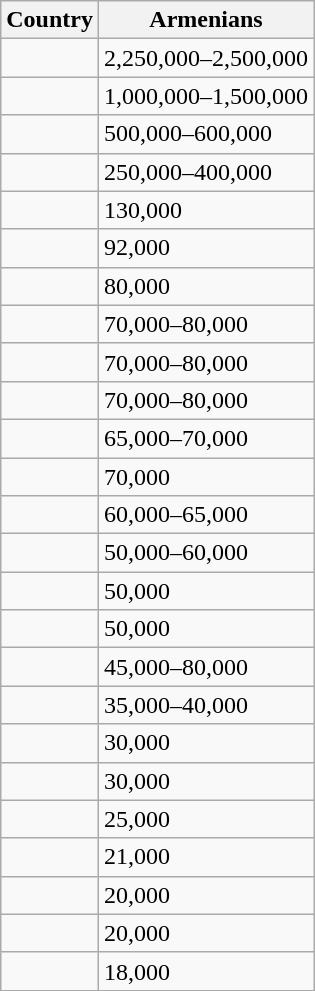<table class="wikitable">
<tr>
<th>Country</th>
<th>Armenians</th>
</tr>
<tr>
<td></td>
<td>2,250,000–2,500,000</td>
</tr>
<tr>
<td></td>
<td>1,000,000–1,500,000</td>
</tr>
<tr>
<td></td>
<td>500,000–600,000</td>
</tr>
<tr>
<td></td>
<td>250,000–400,000</td>
</tr>
<tr>
<td></td>
<td>130,000</td>
</tr>
<tr>
<td></td>
<td>92,000</td>
</tr>
<tr>
<td></td>
<td>80,000</td>
</tr>
<tr>
<td></td>
<td>70,000–80,000</td>
</tr>
<tr>
<td></td>
<td>70,000–80,000</td>
</tr>
<tr>
<td></td>
<td>70,000–80,000</td>
</tr>
<tr>
<td></td>
<td>65,000–70,000</td>
</tr>
<tr>
<td></td>
<td>70,000</td>
</tr>
<tr>
<td></td>
<td>60,000–65,000</td>
</tr>
<tr>
<td></td>
<td>50,000–60,000</td>
</tr>
<tr>
<td></td>
<td>50,000</td>
</tr>
<tr>
<td></td>
<td>50,000</td>
</tr>
<tr>
<td></td>
<td>45,000–80,000</td>
</tr>
<tr>
<td></td>
<td>35,000–40,000</td>
</tr>
<tr>
<td></td>
<td>30,000</td>
</tr>
<tr>
<td></td>
<td>30,000</td>
</tr>
<tr>
<td></td>
<td>25,000</td>
</tr>
<tr>
<td></td>
<td>21,000</td>
</tr>
<tr>
<td></td>
<td>20,000</td>
</tr>
<tr>
<td></td>
<td>20,000</td>
</tr>
<tr>
<td></td>
<td>18,000</td>
</tr>
<tr>
</tr>
</table>
